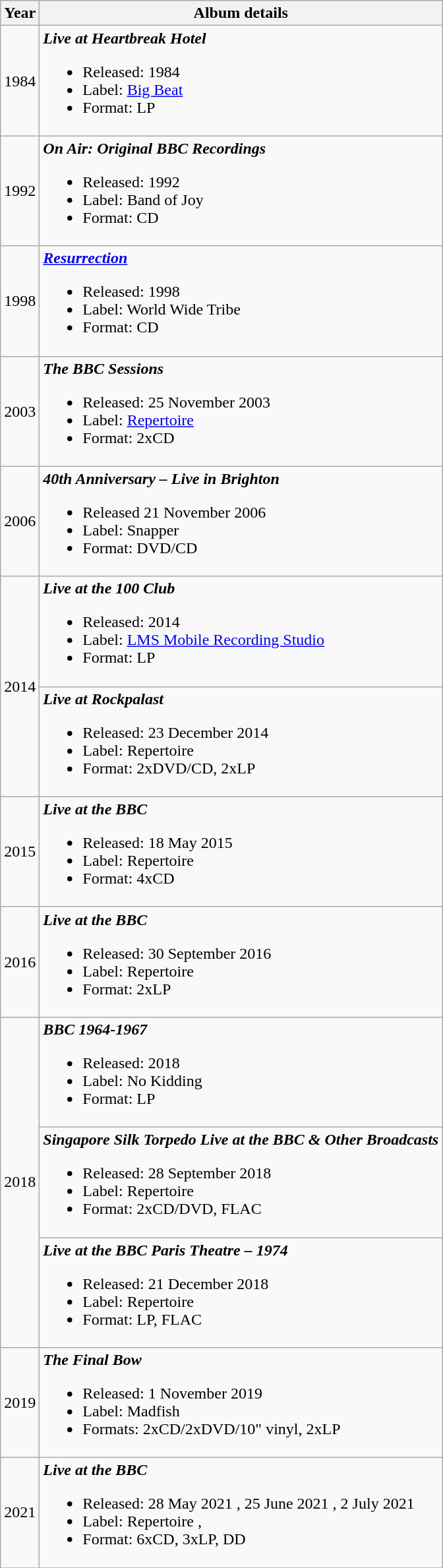<table class="wikitable">
<tr>
<th>Year</th>
<th>Album details</th>
</tr>
<tr>
<td>1984</td>
<td><strong><em>Live at Heartbreak Hotel</em></strong><br><ul><li>Released: 1984</li><li>Label: <a href='#'>Big Beat</a> </li><li>Format: LP</li></ul></td>
</tr>
<tr>
<td>1992</td>
<td><strong><em>On Air: Original BBC Recordings</em></strong><br><ul><li>Released: 1992</li><li>Label: Band of Joy </li><li>Format: CD</li></ul></td>
</tr>
<tr>
<td>1998</td>
<td><strong><em><a href='#'>Resurrection</a></em></strong><br><ul><li>Released: 1998</li><li>Label: World Wide Tribe </li><li>Format: CD</li></ul></td>
</tr>
<tr>
<td>2003</td>
<td><strong><em>The BBC Sessions</em></strong><br><ul><li>Released: 25 November 2003</li><li>Label: <a href='#'>Repertoire</a> </li><li>Format: 2xCD</li></ul></td>
</tr>
<tr>
<td>2006</td>
<td><strong><em>40th Anniversary – Live in Brighton</em></strong><br><ul><li>Released 21 November 2006</li><li>Label: Snapper </li><li>Format: DVD/CD</li></ul></td>
</tr>
<tr>
<td rowspan="2">2014</td>
<td><strong><em>Live at the 100 Club</em></strong><br><ul><li>Released: 2014</li><li>Label: <a href='#'>LMS Mobile Recording Studio</a> </li><li>Format: LP</li></ul></td>
</tr>
<tr>
<td><strong><em>Live at Rockpalast</em></strong><br><ul><li>Released: 23 December 2014</li><li>Label: Repertoire </li><li>Format: 2xDVD/CD, 2xLP</li></ul></td>
</tr>
<tr>
<td>2015</td>
<td><strong><em>Live at the BBC</em></strong><br><ul><li>Released: 18 May 2015</li><li>Label: Repertoire </li><li>Format: 4xCD</li></ul></td>
</tr>
<tr>
<td>2016</td>
<td><strong><em>Live at the BBC</em></strong><br><ul><li>Released: 30 September 2016</li><li>Label: Repertoire </li><li>Format: 2xLP</li></ul></td>
</tr>
<tr>
<td rowspan="3">2018</td>
<td><strong><em>BBC 1964-1967</em></strong><br><ul><li>Released: 2018</li><li>Label: No Kidding </li><li>Format: LP</li></ul></td>
</tr>
<tr>
<td><strong><em>Singapore Silk Torpedo Live at the BBC & Other Broadcasts</em></strong><br><ul><li>Released: 28 September 2018</li><li>Label: Repertoire </li><li>Format: 2xCD/DVD, FLAC</li></ul></td>
</tr>
<tr>
<td><strong><em>Live at the BBC Paris Theatre – 1974</em></strong><br><ul><li>Released: 21 December 2018</li><li>Label: Repertoire </li><li>Format: LP, FLAC</li></ul></td>
</tr>
<tr>
<td>2019</td>
<td><strong><em>The Final Bow</em></strong><br><ul><li>Released: 1 November 2019</li><li>Label: Madfish </li><li>Formats: 2xCD/2xDVD/10" vinyl, 2xLP</li></ul></td>
</tr>
<tr>
<td>2021</td>
<td><strong><em>Live at the BBC</em></strong><br><ul><li>Released: 28 May 2021 , 25 June 2021 , 2 July 2021 </li><li>Label: Repertoire , </li><li>Format: 6xCD, 3xLP, DD</li></ul></td>
</tr>
<tr>
</tr>
</table>
